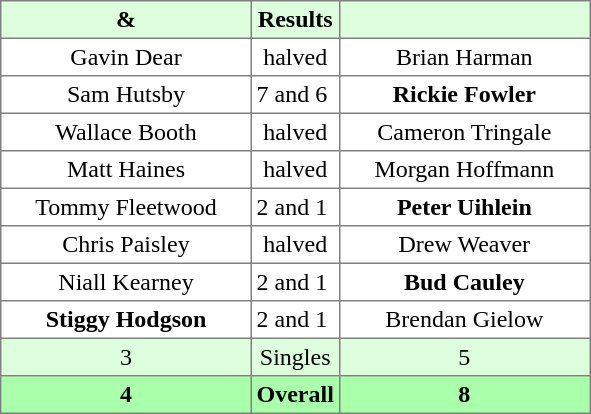<table border="1" cellpadding="3" style="border-collapse: collapse; text-align:center;">
<tr style="background:#ddffdd;">
<th width=160> & </th>
<th>Results</th>
<th width=160></th>
</tr>
<tr>
<td>Gavin Dear</td>
<td>halved</td>
<td>Brian Harman</td>
</tr>
<tr>
<td>Sam Hutsby</td>
<td align=left> 7 and 6</td>
<td><strong>Rickie Fowler</strong></td>
</tr>
<tr>
<td>Wallace Booth</td>
<td>halved</td>
<td>Cameron Tringale</td>
</tr>
<tr>
<td>Matt Haines</td>
<td>halved</td>
<td>Morgan Hoffmann</td>
</tr>
<tr>
<td>Tommy Fleetwood</td>
<td align=left> 2 and 1</td>
<td><strong>Peter Uihlein</strong></td>
</tr>
<tr>
<td>Chris Paisley</td>
<td>halved</td>
<td>Drew Weaver</td>
</tr>
<tr>
<td>Niall Kearney</td>
<td align=left> 2 and 1</td>
<td><strong>Bud Cauley</strong></td>
</tr>
<tr>
<td><strong>Stiggy Hodgson</strong></td>
<td align=left> 2 and 1</td>
<td>Brendan Gielow</td>
</tr>
<tr style="background:#ddffdd;">
<td>3</td>
<td>Singles</td>
<td>5</td>
</tr>
<tr style="background:#aaffaa;">
<th>4</th>
<th>Overall</th>
<th>8</th>
</tr>
</table>
